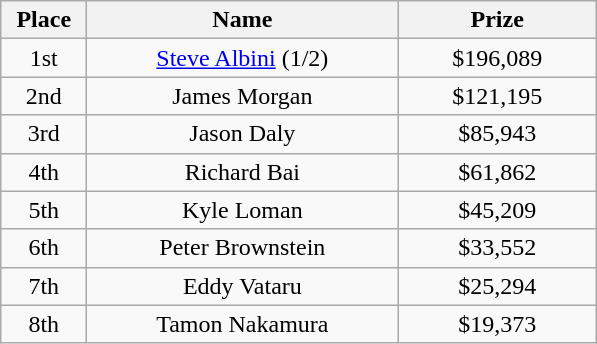<table class="wikitable">
<tr>
<th width="50">Place</th>
<th width="200">Name</th>
<th width="125">Prize</th>
</tr>
<tr>
<td align = "center">1st</td>
<td align = "center"> <a href='#'>Steve Albini</a> (1/2)</td>
<td align = "center">$196,089</td>
</tr>
<tr>
<td align = "center">2nd</td>
<td align = "center"> James Morgan</td>
<td align = "center">$121,195</td>
</tr>
<tr>
<td align = "center">3rd</td>
<td align = "center"> Jason Daly</td>
<td align = "center">$85,943</td>
</tr>
<tr>
<td align = "center">4th</td>
<td align = "center"> Richard Bai</td>
<td align = "center">$61,862</td>
</tr>
<tr>
<td align = "center">5th</td>
<td align = "center"> Kyle Loman</td>
<td align = "center">$45,209</td>
</tr>
<tr>
<td align = "center">6th</td>
<td align = "center"> Peter Brownstein</td>
<td align = "center">$33,552</td>
</tr>
<tr>
<td align = "center">7th</td>
<td align = "center"> Eddy Vataru</td>
<td align = "center">$25,294</td>
</tr>
<tr>
<td align = "center">8th</td>
<td align = "center"> Tamon Nakamura</td>
<td align = "center">$19,373</td>
</tr>
</table>
